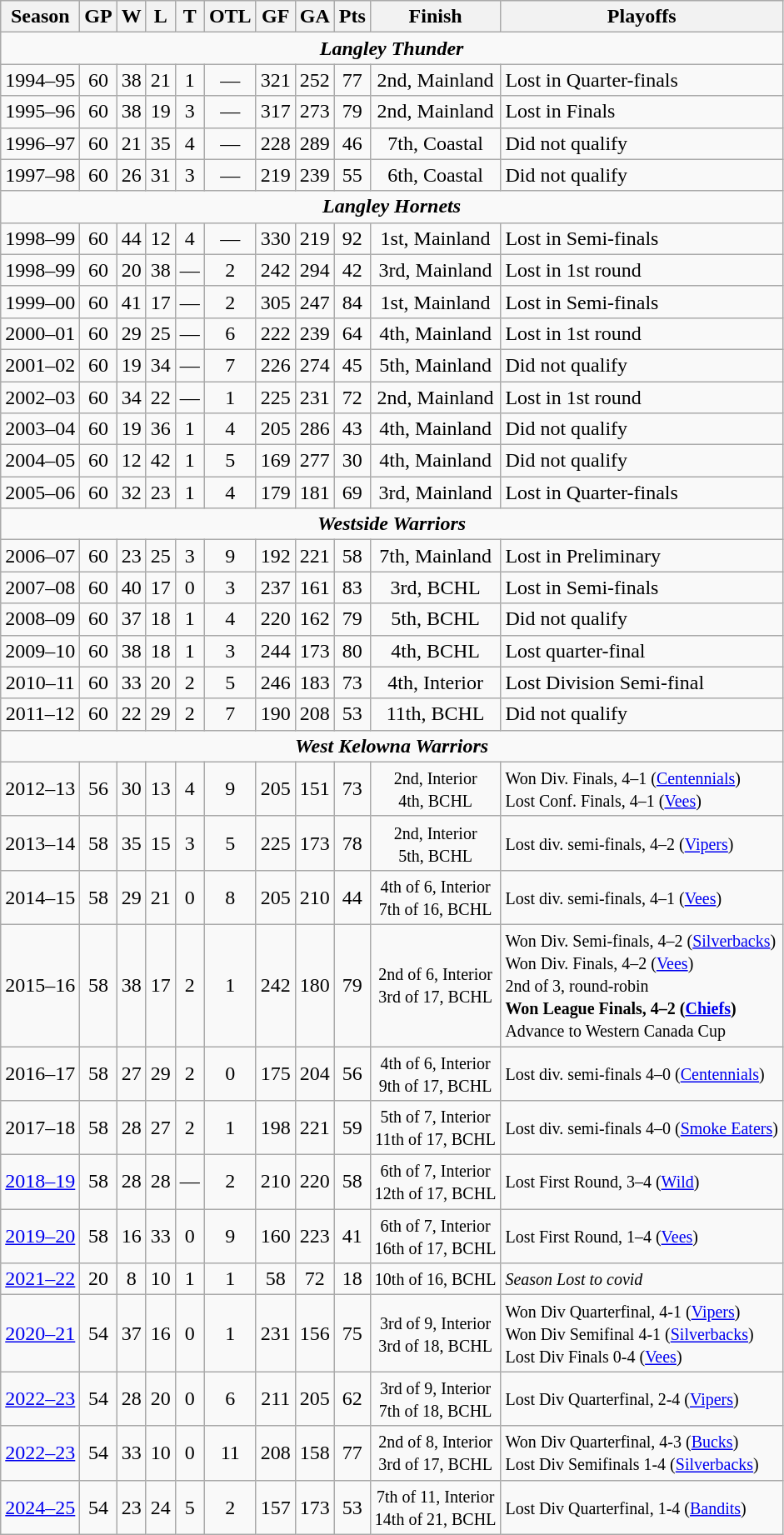<table class="wikitable" style="text-align:center">
<tr>
<th>Season</th>
<th>GP</th>
<th>W</th>
<th>L</th>
<th>T</th>
<th>OTL</th>
<th>GF</th>
<th>GA</th>
<th>Pts</th>
<th>Finish</th>
<th>Playoffs</th>
</tr>
<tr>
<td colspan=11><strong><em>Langley Thunder</em></strong></td>
</tr>
<tr>
<td>1994–95</td>
<td>60</td>
<td>38</td>
<td>21</td>
<td>1</td>
<td>—</td>
<td>321</td>
<td>252</td>
<td>77</td>
<td>2nd, Mainland</td>
<td align=left>Lost in Quarter-finals</td>
</tr>
<tr>
<td>1995–96</td>
<td>60</td>
<td>38</td>
<td>19</td>
<td>3</td>
<td>—</td>
<td>317</td>
<td>273</td>
<td>79</td>
<td>2nd, Mainland</td>
<td align=left>Lost in Finals</td>
</tr>
<tr>
<td>1996–97</td>
<td>60</td>
<td>21</td>
<td>35</td>
<td>4</td>
<td>—</td>
<td>228</td>
<td>289</td>
<td>46</td>
<td>7th, Coastal</td>
<td align=left>Did not qualify</td>
</tr>
<tr>
<td>1997–98</td>
<td>60</td>
<td>26</td>
<td>31</td>
<td>3</td>
<td>—</td>
<td>219</td>
<td>239</td>
<td>55</td>
<td>6th, Coastal</td>
<td align=left>Did not qualify</td>
</tr>
<tr>
<td colspan=11><strong><em>Langley Hornets</em></strong></td>
</tr>
<tr>
<td>1998–99</td>
<td>60</td>
<td>44</td>
<td>12</td>
<td>4</td>
<td>—</td>
<td>330</td>
<td>219</td>
<td>92</td>
<td>1st, Mainland</td>
<td align=left>Lost in Semi-finals</td>
</tr>
<tr>
<td>1998–99</td>
<td>60</td>
<td>20</td>
<td>38</td>
<td>—</td>
<td>2</td>
<td>242</td>
<td>294</td>
<td>42</td>
<td>3rd, Mainland</td>
<td align=left>Lost in 1st round</td>
</tr>
<tr>
<td>1999–00</td>
<td>60</td>
<td>41</td>
<td>17</td>
<td>—</td>
<td>2</td>
<td>305</td>
<td>247</td>
<td>84</td>
<td>1st, Mainland</td>
<td align=left>Lost in Semi-finals</td>
</tr>
<tr>
<td>2000–01</td>
<td>60</td>
<td>29</td>
<td>25</td>
<td>—</td>
<td>6</td>
<td>222</td>
<td>239</td>
<td>64</td>
<td>4th, Mainland</td>
<td align=left>Lost in 1st round</td>
</tr>
<tr>
<td>2001–02</td>
<td>60</td>
<td>19</td>
<td>34</td>
<td>—</td>
<td>7</td>
<td>226</td>
<td>274</td>
<td>45</td>
<td>5th, Mainland</td>
<td align=left>Did not qualify</td>
</tr>
<tr>
<td>2002–03</td>
<td>60</td>
<td>34</td>
<td>22</td>
<td>—</td>
<td>1</td>
<td>225</td>
<td>231</td>
<td>72</td>
<td>2nd, Mainland</td>
<td align=left>Lost in 1st round</td>
</tr>
<tr>
<td>2003–04</td>
<td>60</td>
<td>19</td>
<td>36</td>
<td>1</td>
<td>4</td>
<td>205</td>
<td>286</td>
<td>43</td>
<td>4th, Mainland</td>
<td align=left>Did not qualify</td>
</tr>
<tr>
<td>2004–05</td>
<td>60</td>
<td>12</td>
<td>42</td>
<td>1</td>
<td>5</td>
<td>169</td>
<td>277</td>
<td>30</td>
<td>4th, Mainland</td>
<td align=left>Did not qualify</td>
</tr>
<tr>
<td>2005–06</td>
<td>60</td>
<td>32</td>
<td>23</td>
<td>1</td>
<td>4</td>
<td>179</td>
<td>181</td>
<td>69</td>
<td>3rd, Mainland</td>
<td align=left>Lost in Quarter-finals</td>
</tr>
<tr>
<td colspan=11><strong><em>Westside Warriors</em></strong></td>
</tr>
<tr>
<td>2006–07</td>
<td>60</td>
<td>23</td>
<td>25</td>
<td>3</td>
<td>9</td>
<td>192</td>
<td>221</td>
<td>58</td>
<td>7th, Mainland</td>
<td align=left>Lost in Preliminary</td>
</tr>
<tr>
<td>2007–08</td>
<td>60</td>
<td>40</td>
<td>17</td>
<td>0</td>
<td>3</td>
<td>237</td>
<td>161</td>
<td>83</td>
<td>3rd, BCHL</td>
<td align=left>Lost in Semi-finals</td>
</tr>
<tr>
<td>2008–09</td>
<td>60</td>
<td>37</td>
<td>18</td>
<td>1</td>
<td>4</td>
<td>220</td>
<td>162</td>
<td>79</td>
<td>5th, BCHL</td>
<td align=left>Did not qualify</td>
</tr>
<tr>
<td>2009–10</td>
<td>60</td>
<td>38</td>
<td>18</td>
<td>1</td>
<td>3</td>
<td>244</td>
<td>173</td>
<td>80</td>
<td>4th, BCHL</td>
<td align=left>Lost quarter-final</td>
</tr>
<tr>
<td>2010–11</td>
<td>60</td>
<td>33</td>
<td>20</td>
<td>2</td>
<td>5</td>
<td>246</td>
<td>183</td>
<td>73</td>
<td>4th, Interior</td>
<td align=left>Lost Division Semi-final</td>
</tr>
<tr>
<td>2011–12</td>
<td>60</td>
<td>22</td>
<td>29</td>
<td>2</td>
<td>7</td>
<td>190</td>
<td>208</td>
<td>53</td>
<td>11th, BCHL</td>
<td align=left>Did not qualify</td>
</tr>
<tr>
<td colspan=11><strong><em>West Kelowna Warriors</em></strong></td>
</tr>
<tr>
<td>2012–13</td>
<td>56</td>
<td>30</td>
<td>13</td>
<td>4</td>
<td>9</td>
<td>205</td>
<td>151</td>
<td>73</td>
<td><small>2nd, Interior <br> 4th, BCHL</small></td>
<td align=left><small>Won Div. Finals, 4–1 (<a href='#'>Centennials</a>)<br>Lost Conf. Finals, 4–1 (<a href='#'>Vees</a>)</small></td>
</tr>
<tr>
<td>2013–14</td>
<td>58</td>
<td>35</td>
<td>15</td>
<td>3</td>
<td>5</td>
<td>225</td>
<td>173</td>
<td>78</td>
<td><small>2nd, Interior <br> 5th, BCHL</small></td>
<td align=left><small>Lost div. semi-finals, 4–2 (<a href='#'>Vipers</a>)</small></td>
</tr>
<tr>
<td>2014–15</td>
<td>58</td>
<td>29</td>
<td>21</td>
<td>0</td>
<td>8</td>
<td>205</td>
<td>210</td>
<td>44</td>
<td><small>4th of 6, Interior<br>7th of 16, BCHL</small></td>
<td align=left><small>Lost div. semi-finals, 4–1 (<a href='#'>Vees</a>)</small></td>
</tr>
<tr>
<td>2015–16</td>
<td>58</td>
<td>38</td>
<td>17</td>
<td>2</td>
<td>1</td>
<td>242</td>
<td>180</td>
<td>79</td>
<td><small>2nd of 6, Interior<br>3rd of 17, BCHL</small></td>
<td align=left><small>Won Div. Semi-finals, 4–2 (<a href='#'>Silverbacks</a>)<br>Won Div. Finals, 4–2 (<a href='#'>Vees</a>)<br> 2nd of 3, round-robin<br><strong>Won League Finals, 4–2 (<a href='#'>Chiefs</a>)</strong><br>Advance to Western Canada Cup</small></td>
</tr>
<tr>
<td>2016–17</td>
<td>58</td>
<td>27</td>
<td>29</td>
<td>2</td>
<td>0</td>
<td>175</td>
<td>204</td>
<td>56</td>
<td><small>4th of 6, Interior<br>9th of 17, BCHL</small></td>
<td align=left><small>Lost div. semi-finals 4–0 (<a href='#'>Centennials</a>)</small></td>
</tr>
<tr>
<td>2017–18</td>
<td>58</td>
<td>28</td>
<td>27</td>
<td>2</td>
<td>1</td>
<td>198</td>
<td>221</td>
<td>59</td>
<td><small>5th of 7, Interior<br>11th of 17, BCHL</small></td>
<td align=left><small>Lost div. semi-finals 4–0 (<a href='#'>Smoke Eaters</a>)</small></td>
</tr>
<tr>
<td><a href='#'>2018–19</a></td>
<td>58</td>
<td>28</td>
<td>28</td>
<td>—</td>
<td>2</td>
<td>210</td>
<td>220</td>
<td>58</td>
<td><small>6th of 7, Interior<br>12th of 17, BCHL</small></td>
<td align=left><small>Lost First Round, 3–4 (<a href='#'>Wild</a>)</small></td>
</tr>
<tr>
<td><a href='#'>2019–20</a></td>
<td>58</td>
<td>16</td>
<td>33</td>
<td>0</td>
<td>9</td>
<td>160</td>
<td>223</td>
<td>41</td>
<td><small>6th of 7, Interior<br>16th of 17, BCHL</small></td>
<td align=left><small>Lost First Round, 1–4 (<a href='#'>Vees</a>)</small></td>
</tr>
<tr>
<td><a href='#'>2021–22</a></td>
<td>20</td>
<td>8</td>
<td>10</td>
<td>1</td>
<td>1</td>
<td>58</td>
<td>72</td>
<td>18</td>
<td><small>10th of 16, BCHL</small></td>
<td align=left><small><em>Season Lost to covid</small></td>
</tr>
<tr>
<td><a href='#'>2020–21</a></td>
<td>54</td>
<td>37</td>
<td>16</td>
<td>0</td>
<td>1</td>
<td>231</td>
<td>156</td>
<td>75</td>
<td><small>3rd of 9, Interior<br>3rd of 18, BCHL</small></td>
<td align=left><small>Won Div Quarterfinal, 4-1 (<a href='#'>Vipers</a>)<br>Won Div Semifinal 4-1 (<a href='#'>Silverbacks</a>)<br>Lost Div Finals 0-4 (<a href='#'>Vees</a>)</small></td>
</tr>
<tr>
<td><a href='#'>2022–23</a></td>
<td>54</td>
<td>28</td>
<td>20</td>
<td>0</td>
<td>6</td>
<td>211</td>
<td>205</td>
<td>62</td>
<td><small>3rd of 9, Interior<br>7th of 18, BCHL</small></td>
<td align=left><small>Lost Div Quarterfinal, 2-4 (<a href='#'>Vipers</a>)</small></td>
</tr>
<tr>
<td><a href='#'>2022–23</a></td>
<td>54</td>
<td>33</td>
<td>10</td>
<td>0</td>
<td>11</td>
<td>208</td>
<td>158</td>
<td>77</td>
<td><small>2nd of 8, Interior<br>3rd of 17, BCHL</small></td>
<td align=left><small>Won Div Quarterfinal, 4-3 (<a href='#'>Bucks</a>)<br>Lost Div Semifinals 1-4 (<a href='#'>Silverbacks</a>)</small></td>
</tr>
<tr>
<td><a href='#'>2024–25</a></td>
<td>54</td>
<td>23</td>
<td>24</td>
<td>5</td>
<td>2</td>
<td>157</td>
<td>173</td>
<td>53</td>
<td><small>7th of 11, Interior<br>14th of 21, BCHL</small></td>
<td align=left><small>Lost Div Quarterfinal, 1-4 (<a href='#'>Bandits</a>)</small></td>
</tr>
</table>
